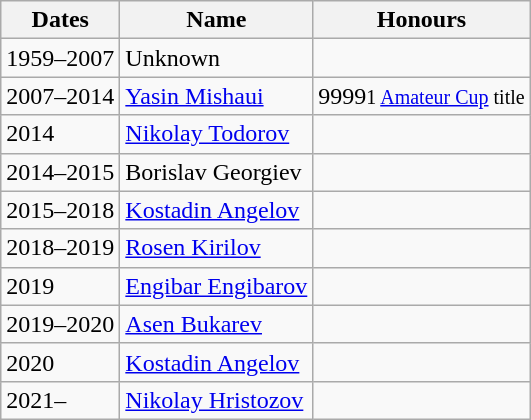<table class="wikitable">
<tr>
<th>Dates</th>
<th>Name</th>
<th>Honours</th>
</tr>
<tr>
<td>1959–2007</td>
<td>Unknown</td>
<td></td>
</tr>
<tr>
<td>2007–2014</td>
<td> <a href='#'>Yasin Mishaui</a></td>
<td><span>9999</span><small>1 <a href='#'>Amateur Cup</a> title</small></td>
</tr>
<tr>
<td>2014</td>
<td> <a href='#'>Nikolay Todorov</a></td>
<td></td>
</tr>
<tr>
<td>2014–2015</td>
<td>	Borislav Georgiev</td>
<td></td>
</tr>
<tr>
<td>2015–2018</td>
<td> <a href='#'>Kostadin Angelov</a></td>
<td></td>
</tr>
<tr>
<td>2018–2019</td>
<td> <a href='#'>Rosen Kirilov</a></td>
<td></td>
</tr>
<tr>
<td>2019</td>
<td> <a href='#'>Engibar Engibarov</a></td>
<td></td>
</tr>
<tr>
<td>2019–2020</td>
<td> <a href='#'>Asen Bukarev</a></td>
<td></td>
</tr>
<tr>
<td>2020</td>
<td> <a href='#'>Kostadin Angelov</a></td>
</tr>
<tr>
<td>2021–</td>
<td> <a href='#'>Nikolay Hristozov</a></td>
<td></td>
</tr>
</table>
